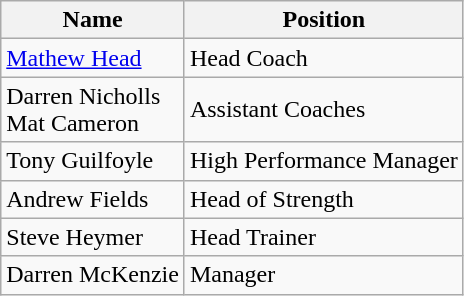<table class="wikitable">
<tr>
<th>Name</th>
<th>Position</th>
</tr>
<tr>
<td><a href='#'>Mathew Head</a></td>
<td>Head Coach</td>
</tr>
<tr>
<td>Darren Nicholls<br>Mat Cameron</td>
<td>Assistant Coaches</td>
</tr>
<tr>
<td>Tony Guilfoyle</td>
<td>High Performance Manager</td>
</tr>
<tr>
<td>Andrew Fields</td>
<td>Head of Strength</td>
</tr>
<tr>
<td>Steve Heymer</td>
<td>Head Trainer</td>
</tr>
<tr>
<td>Darren McKenzie</td>
<td>Manager</td>
</tr>
</table>
